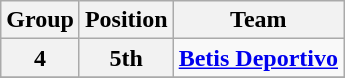<table class="wikitable">
<tr>
<th>Group</th>
<th>Position</th>
<th>Team</th>
</tr>
<tr>
<th>4</th>
<th>5th</th>
<td><strong><a href='#'>Betis Deportivo</a></strong></td>
</tr>
<tr>
</tr>
</table>
